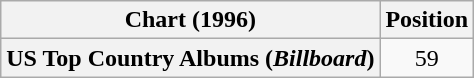<table class="wikitable plainrowheaders" style="text-align:center">
<tr>
<th scope="col">Chart (1996)</th>
<th scope="col">Position</th>
</tr>
<tr>
<th scope="row">US Top Country Albums (<em>Billboard</em>)</th>
<td>59</td>
</tr>
</table>
